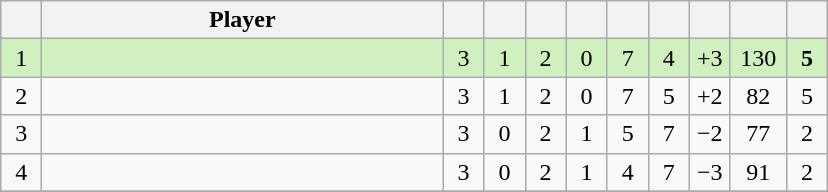<table class="wikitable" style="text-align:center;">
<tr>
<th width=20></th>
<th width=260>Player</th>
<th width=20></th>
<th width=20></th>
<th width=20></th>
<th width=20></th>
<th width=20></th>
<th width=20></th>
<th width=20></th>
<th width=30></th>
<th width=20></th>
</tr>
<tr style="background:#D0F0C0;">
<td>1</td>
<td align=left> <small></small></td>
<td>3</td>
<td>1</td>
<td>2</td>
<td>0</td>
<td>7</td>
<td>4</td>
<td>+3</td>
<td>130</td>
<td><strong>5</strong></td>
</tr>
<tr>
<td>2</td>
<td align=left> <small></small></td>
<td>3</td>
<td>1</td>
<td>2</td>
<td>0</td>
<td>7</td>
<td>5</td>
<td>+2</td>
<td>82</td>
<td>5</td>
</tr>
<tr>
<td>3</td>
<td align=left> <small></small></td>
<td>3</td>
<td>0</td>
<td>2</td>
<td>1</td>
<td>5</td>
<td>7</td>
<td>−2</td>
<td>77</td>
<td>2</td>
</tr>
<tr>
<td>4</td>
<td align=left> <small></small></td>
<td>3</td>
<td>0</td>
<td>2</td>
<td>1</td>
<td>4</td>
<td>7</td>
<td>−3</td>
<td>91</td>
<td>2</td>
</tr>
<tr>
</tr>
</table>
